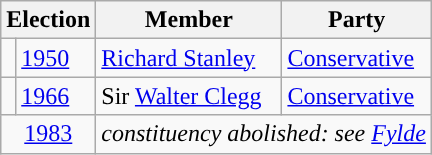<table class="wikitable">
<tr>
<th colspan="2">Election</th>
<th>Member</th>
<th>Party</th>
</tr>
<tr>
<td style="color:inherit;background-color: "></td>
<td><a href='#'>1950</a></td>
<td><a href='#'>Richard Stanley</a></td>
<td><a href='#'>Conservative</a></td>
</tr>
<tr>
<td style="color:inherit;background-color: "></td>
<td><a href='#'>1966</a></td>
<td>Sir <a href='#'>Walter Clegg</a></td>
<td><a href='#'>Conservative</a></td>
</tr>
<tr>
<td colspan="2" align="center"><a href='#'>1983</a></td>
<td colspan="2"><em>constituency abolished: see <a href='#'>Fylde</a></em></td>
</tr>
</table>
